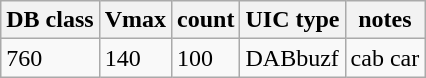<table class="wikitable">
<tr>
<th>DB class</th>
<th>Vmax</th>
<th>count</th>
<th>UIC type</th>
<th>notes</th>
</tr>
<tr>
<td>760</td>
<td>140</td>
<td>100</td>
<td>DABbuzf</td>
<td>cab car</td>
</tr>
</table>
